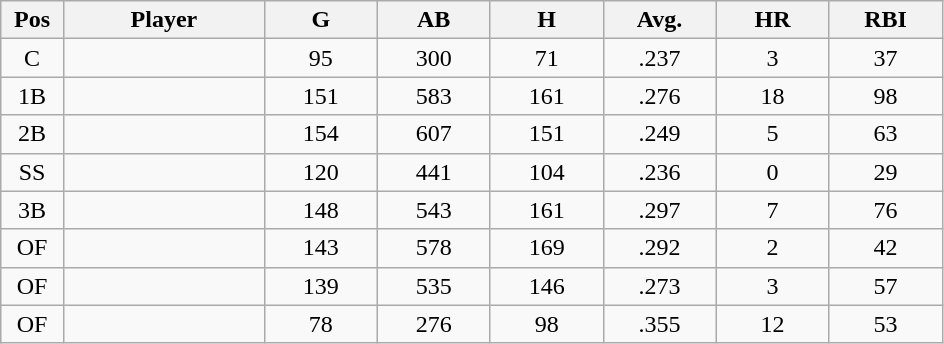<table class="wikitable sortable">
<tr>
<th bgcolor="#DDDDFF" width="5%">Pos</th>
<th bgcolor="#DDDDFF" width="16%">Player</th>
<th bgcolor="#DDDDFF" width="9%">G</th>
<th bgcolor="#DDDDFF" width="9%">AB</th>
<th bgcolor="#DDDDFF" width="9%">H</th>
<th bgcolor="#DDDDFF" width="9%">Avg.</th>
<th bgcolor="#DDDDFF" width="9%">HR</th>
<th bgcolor="#DDDDFF" width="9%">RBI</th>
</tr>
<tr align="center">
<td>C</td>
<td></td>
<td>95</td>
<td>300</td>
<td>71</td>
<td>.237</td>
<td>3</td>
<td>37</td>
</tr>
<tr align="center">
<td>1B</td>
<td></td>
<td>151</td>
<td>583</td>
<td>161</td>
<td>.276</td>
<td>18</td>
<td>98</td>
</tr>
<tr align="center">
<td>2B</td>
<td></td>
<td>154</td>
<td>607</td>
<td>151</td>
<td>.249</td>
<td>5</td>
<td>63</td>
</tr>
<tr align="center">
<td>SS</td>
<td></td>
<td>120</td>
<td>441</td>
<td>104</td>
<td>.236</td>
<td>0</td>
<td>29</td>
</tr>
<tr align="center">
<td>3B</td>
<td></td>
<td>148</td>
<td>543</td>
<td>161</td>
<td>.297</td>
<td>7</td>
<td>76</td>
</tr>
<tr align="center">
<td>OF</td>
<td></td>
<td>143</td>
<td>578</td>
<td>169</td>
<td>.292</td>
<td>2</td>
<td>42</td>
</tr>
<tr align="center">
<td>OF</td>
<td></td>
<td>139</td>
<td>535</td>
<td>146</td>
<td>.273</td>
<td>3</td>
<td>57</td>
</tr>
<tr align="center">
<td>OF</td>
<td></td>
<td>78</td>
<td>276</td>
<td>98</td>
<td>.355</td>
<td>12</td>
<td>53</td>
</tr>
</table>
